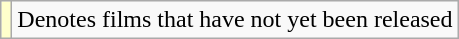<table class="wikitable">
<tr>
<td style="background:#FFFFCC;"></td>
<td>Denotes films that have not yet been released</td>
</tr>
</table>
